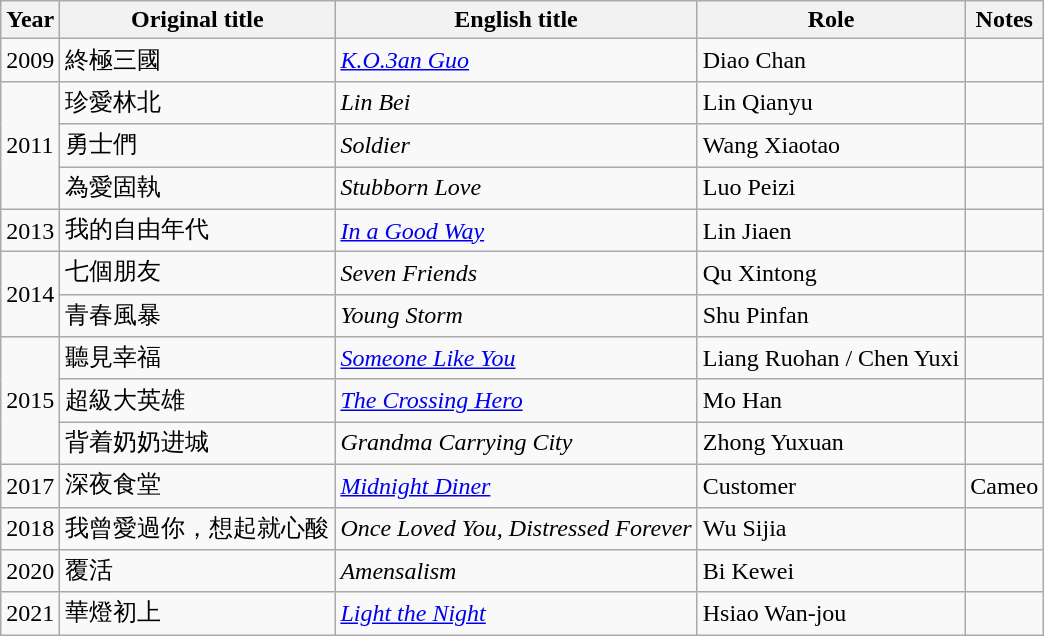<table class="wikitable sortable">
<tr>
<th>Year</th>
<th>Original title</th>
<th>English title</th>
<th>Role</th>
<th class="unsortable">Notes</th>
</tr>
<tr>
<td>2009</td>
<td>終極三國</td>
<td><em><a href='#'>K.O.3an Guo</a></em></td>
<td>Diao Chan</td>
<td></td>
</tr>
<tr>
<td rowspan=3>2011</td>
<td>珍愛林北</td>
<td><em>Lin Bei</em></td>
<td>Lin Qianyu</td>
<td></td>
</tr>
<tr>
<td>勇士們</td>
<td><em>Soldier</em></td>
<td>Wang Xiaotao</td>
<td></td>
</tr>
<tr>
<td>為愛固執</td>
<td><em>Stubborn Love</em></td>
<td>Luo Peizi</td>
<td></td>
</tr>
<tr>
<td>2013</td>
<td>我的自由年代</td>
<td><em><a href='#'>In a Good Way</a></em></td>
<td>Lin Jiaen</td>
<td></td>
</tr>
<tr>
<td rowspan=2>2014</td>
<td>七個朋友</td>
<td><em>Seven Friends</em></td>
<td>Qu Xintong</td>
<td></td>
</tr>
<tr>
<td>青春風暴</td>
<td><em>Young Storm</em></td>
<td>Shu Pinfan</td>
<td></td>
</tr>
<tr>
<td rowspan=3>2015</td>
<td>聽見幸福</td>
<td><em><a href='#'>Someone Like You</a></em></td>
<td>Liang Ruohan / Chen Yuxi</td>
<td></td>
</tr>
<tr>
<td>超級大英雄</td>
<td><em><a href='#'>The Crossing Hero</a></em></td>
<td>Mo Han</td>
<td></td>
</tr>
<tr>
<td>背着奶奶进城</td>
<td><em> Grandma Carrying City</em></td>
<td>Zhong Yuxuan</td>
<td></td>
</tr>
<tr>
<td>2017</td>
<td>深夜食堂</td>
<td><em><a href='#'>Midnight Diner</a></em></td>
<td>Customer</td>
<td>Cameo</td>
</tr>
<tr>
<td>2018</td>
<td>我曾愛過你，想起就心酸</td>
<td><em>Once Loved You, Distressed Forever</em></td>
<td>Wu Sijia</td>
<td></td>
</tr>
<tr>
<td>2020</td>
<td>覆活</td>
<td><em>Amensalism</em></td>
<td>Bi Kewei</td>
<td></td>
</tr>
<tr>
<td>2021</td>
<td>華燈初上</td>
<td><em><a href='#'>Light the Night</a></em></td>
<td>Hsiao Wan-jou</td>
<td></td>
</tr>
</table>
